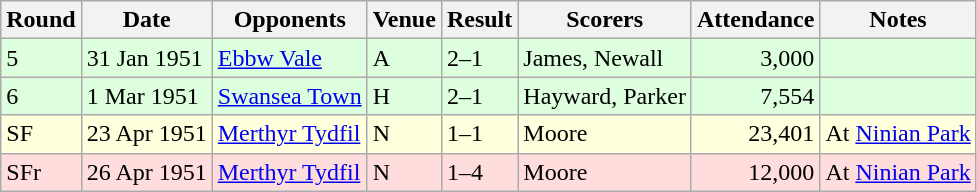<table class="wikitable">
<tr>
<th>Round</th>
<th>Date</th>
<th>Opponents</th>
<th>Venue</th>
<th>Result</th>
<th>Scorers</th>
<th>Attendance</th>
<th>Notes</th>
</tr>
<tr bgcolor="#ddffdd">
<td>5</td>
<td>31 Jan 1951</td>
<td><a href='#'>Ebbw Vale</a></td>
<td>A</td>
<td>2–1</td>
<td>James, Newall</td>
<td align="right">3,000</td>
<td></td>
</tr>
<tr bgcolor="#ddffdd">
<td>6</td>
<td>1 Mar 1951</td>
<td><a href='#'>Swansea Town</a></td>
<td>H</td>
<td>2–1</td>
<td>Hayward, Parker</td>
<td align="right">7,554</td>
<td></td>
</tr>
<tr bgcolor="#ffffdd">
<td>SF</td>
<td>23 Apr 1951</td>
<td><a href='#'>Merthyr Tydfil</a></td>
<td>N</td>
<td>1–1</td>
<td>Moore</td>
<td align="right">23,401</td>
<td>At <a href='#'>Ninian Park</a></td>
</tr>
<tr bgcolor="#ffdddd">
<td>SFr</td>
<td>26 Apr 1951</td>
<td><a href='#'>Merthyr Tydfil</a></td>
<td>N</td>
<td>1–4</td>
<td>Moore</td>
<td align="right">12,000</td>
<td>At <a href='#'>Ninian Park</a></td>
</tr>
</table>
